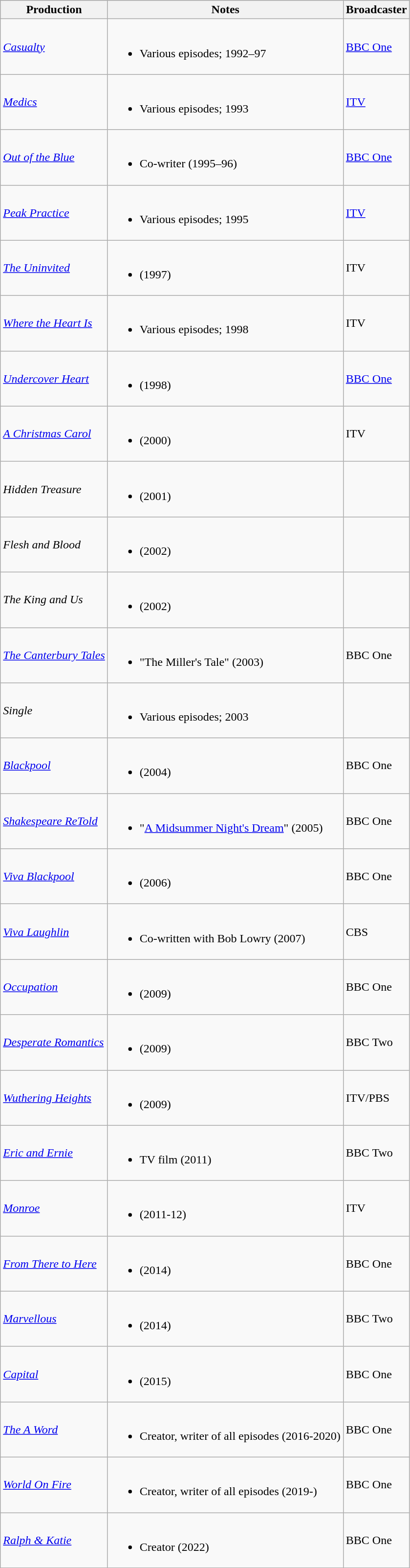<table class="wikitable">
<tr style="background:#ccc; text-align:center;">
<th>Production</th>
<th>Notes</th>
<th>Broadcaster</th>
</tr>
<tr>
<td><em><a href='#'>Casualty</a></em></td>
<td><br><ul><li>Various episodes; 1992–97</li></ul></td>
<td><a href='#'>BBC One</a></td>
</tr>
<tr>
<td><em><a href='#'>Medics</a></em></td>
<td><br><ul><li>Various episodes; 1993</li></ul></td>
<td><a href='#'>ITV</a></td>
</tr>
<tr>
<td><em><a href='#'>Out of the Blue</a></em></td>
<td><br><ul><li>Co-writer (1995–96)</li></ul></td>
<td><a href='#'>BBC One</a></td>
</tr>
<tr>
<td><em><a href='#'>Peak Practice</a></em></td>
<td><br><ul><li>Various episodes; 1995</li></ul></td>
<td><a href='#'>ITV</a></td>
</tr>
<tr>
<td><em><a href='#'>The Uninvited</a></em></td>
<td><br><ul><li>(1997)</li></ul></td>
<td>ITV</td>
</tr>
<tr>
<td><em><a href='#'>Where the Heart Is</a></em></td>
<td><br><ul><li>Various episodes; 1998</li></ul></td>
<td>ITV</td>
</tr>
<tr>
<td><em><a href='#'>Undercover Heart</a></em></td>
<td><br><ul><li>(1998)</li></ul></td>
<td><a href='#'>BBC One</a></td>
</tr>
<tr>
<td><em><a href='#'>A Christmas Carol</a></em></td>
<td><br><ul><li>(2000)</li></ul></td>
<td>ITV</td>
</tr>
<tr>
<td><em>Hidden Treasure</em></td>
<td><br><ul><li>(2001)</li></ul></td>
<td></td>
</tr>
<tr>
<td><em>Flesh and Blood</em></td>
<td><br><ul><li>(2002)</li></ul></td>
<td></td>
</tr>
<tr>
<td><em>The King and Us</em></td>
<td><br><ul><li>(2002)</li></ul></td>
<td></td>
</tr>
<tr>
<td><em><a href='#'>The Canterbury Tales</a></em></td>
<td><br><ul><li>"The Miller's Tale" (2003)</li></ul></td>
<td>BBC One</td>
</tr>
<tr>
<td><em>Single</em></td>
<td><br><ul><li>Various episodes; 2003</li></ul></td>
<td></td>
</tr>
<tr>
<td><em><a href='#'>Blackpool</a></em></td>
<td><br><ul><li>(2004)</li></ul></td>
<td>BBC One</td>
</tr>
<tr>
<td><em><a href='#'>Shakespeare ReTold</a></em></td>
<td><br><ul><li>"<a href='#'>A Midsummer Night's Dream</a>" (2005)</li></ul></td>
<td>BBC One</td>
</tr>
<tr>
<td><em><a href='#'>Viva Blackpool</a></em></td>
<td><br><ul><li>(2006)</li></ul></td>
<td>BBC One</td>
</tr>
<tr>
<td><em><a href='#'>Viva Laughlin</a></em></td>
<td><br><ul><li>Co-written with Bob Lowry (2007)</li></ul></td>
<td>CBS</td>
</tr>
<tr>
<td><em><a href='#'>Occupation</a></em></td>
<td><br><ul><li>(2009)</li></ul></td>
<td>BBC One</td>
</tr>
<tr>
<td><em><a href='#'>Desperate Romantics</a></em></td>
<td><br><ul><li>(2009)</li></ul></td>
<td>BBC Two</td>
</tr>
<tr>
<td><em><a href='#'>Wuthering Heights</a></em></td>
<td><br><ul><li>(2009)</li></ul></td>
<td>ITV/PBS</td>
</tr>
<tr>
<td><em><a href='#'>Eric and Ernie</a></em></td>
<td><br><ul><li>TV film (2011)</li></ul></td>
<td>BBC Two</td>
</tr>
<tr>
<td><em><a href='#'>Monroe</a></em></td>
<td><br><ul><li>(2011-12)</li></ul></td>
<td>ITV</td>
</tr>
<tr>
<td><em><a href='#'>From There to Here</a></em></td>
<td><br><ul><li>(2014)</li></ul></td>
<td>BBC One</td>
</tr>
<tr>
<td><em><a href='#'>Marvellous</a></em></td>
<td><br><ul><li>(2014)</li></ul></td>
<td>BBC Two</td>
</tr>
<tr>
<td><em><a href='#'>Capital</a></em></td>
<td><br><ul><li>(2015)</li></ul></td>
<td>BBC One</td>
</tr>
<tr>
<td><em><a href='#'>The A Word</a></em></td>
<td><br><ul><li>Creator, writer of all episodes (2016-2020)</li></ul></td>
<td>BBC One</td>
</tr>
<tr>
<td><em><a href='#'>World On Fire</a></em></td>
<td><br><ul><li>Creator, writer of all episodes (2019-)</li></ul></td>
<td>BBC One</td>
</tr>
<tr>
<td><em><a href='#'>Ralph & Katie</a></em></td>
<td><br><ul><li>Creator (2022)</li></ul></td>
<td>BBC One</td>
</tr>
</table>
